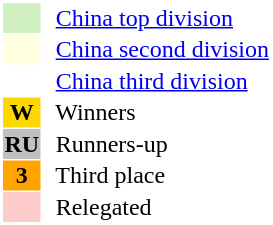<table style="border: 1px solid #ffffff; background-color: #ffffff" cellspacing="1" cellpadding="1">
<tr>
<td bgcolor="#D0F0C0" width="20"></td>
<td bgcolor="#ffffff" align="left">  <a href='#'>China top division</a></td>
</tr>
<tr>
<td bgcolor="#FFFFE0" width="20"></td>
<td bgcolor="#ffffff" align="left">  <a href='#'>China second division</a></td>
</tr>
<tr>
<th bgcolor="#ffffff" width="20"></th>
<td bgcolor="#ffffff" align="left">  <a href='#'>China third division</a></td>
</tr>
<tr>
<th bgcolor="#FFD700" width="20">W</th>
<td bgcolor="#ffffff" align="left">  Winners</td>
</tr>
<tr>
<th bgcolor="#C0C0C0" width="20">RU</th>
<td bgcolor="#ffffff" align="left">  Runners-up</td>
</tr>
<tr>
<th bgcolor="#FFA500" width="20">3</th>
<td bgcolor="#ffffff" align="left">  Third place</td>
</tr>
<tr>
<th bgcolor="#ffcccc" width="20"></th>
<td bgcolor="#ffffff" align="left">  Relegated</td>
</tr>
</table>
